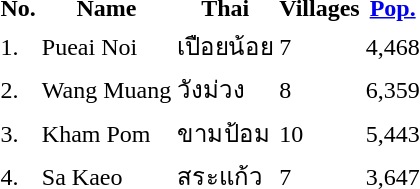<table>
<tr>
<th>No.</th>
<th>Name</th>
<th>Thai</th>
<th>Villages</th>
<th><a href='#'>Pop.</a></th>
</tr>
<tr>
<td>1.</td>
<td>Pueai Noi</td>
<td>เปือยน้อย</td>
<td>7</td>
<td>4,468</td>
</tr>
<tr>
<td>2.</td>
<td>Wang Muang</td>
<td>วังม่วง</td>
<td>8</td>
<td>6,359</td>
</tr>
<tr>
<td>3.</td>
<td>Kham Pom</td>
<td>ขามป้อม</td>
<td>10</td>
<td>5,443</td>
</tr>
<tr>
<td>4.</td>
<td>Sa Kaeo</td>
<td>สระแก้ว</td>
<td>7</td>
<td>3,647</td>
</tr>
</table>
